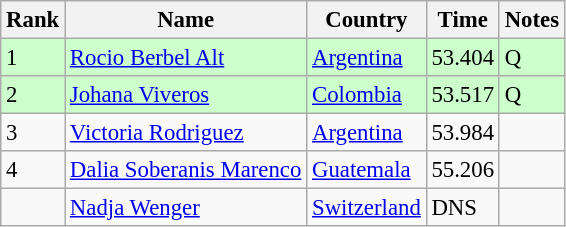<table class="wikitable" style="font-size:95%" style="text-align:center; width:35em;">
<tr>
<th>Rank</th>
<th>Name</th>
<th>Country</th>
<th>Time</th>
<th>Notes</th>
</tr>
<tr bgcolor=ccffcc>
<td>1</td>
<td align=left><a href='#'>Rocio Berbel Alt</a></td>
<td align="left"> <a href='#'>Argentina</a></td>
<td>53.404</td>
<td>Q</td>
</tr>
<tr bgcolor=ccffcc>
<td>2</td>
<td align=left><a href='#'>Johana Viveros</a></td>
<td align="left"> <a href='#'>Colombia</a></td>
<td>53.517</td>
<td>Q</td>
</tr>
<tr>
<td>3</td>
<td align=left><a href='#'>Victoria Rodriguez</a></td>
<td align="left"> <a href='#'>Argentina</a></td>
<td>53.984</td>
<td></td>
</tr>
<tr>
<td>4</td>
<td align=left><a href='#'>Dalia Soberanis Marenco</a></td>
<td align=left> <a href='#'>Guatemala</a></td>
<td>55.206</td>
<td></td>
</tr>
<tr>
<td></td>
<td align=left><a href='#'>Nadja Wenger</a></td>
<td align=left> <a href='#'>Switzerland</a></td>
<td>DNS</td>
<td></td>
</tr>
</table>
